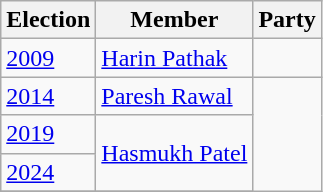<table class="wikitable">
<tr>
<th>Election</th>
<th>Member</th>
<th colspan="2">Party</th>
</tr>
<tr>
<td><a href='#'>2009</a></td>
<td><a href='#'>Harin Pathak</a></td>
<td></td>
</tr>
<tr>
<td><a href='#'>2014</a></td>
<td><a href='#'>Paresh Rawal</a></td>
</tr>
<tr>
<td><a href='#'>2019</a></td>
<td rowspan=2><a href='#'>Hasmukh Patel</a></td>
</tr>
<tr>
<td><a href='#'>2024</a></td>
</tr>
<tr>
</tr>
</table>
